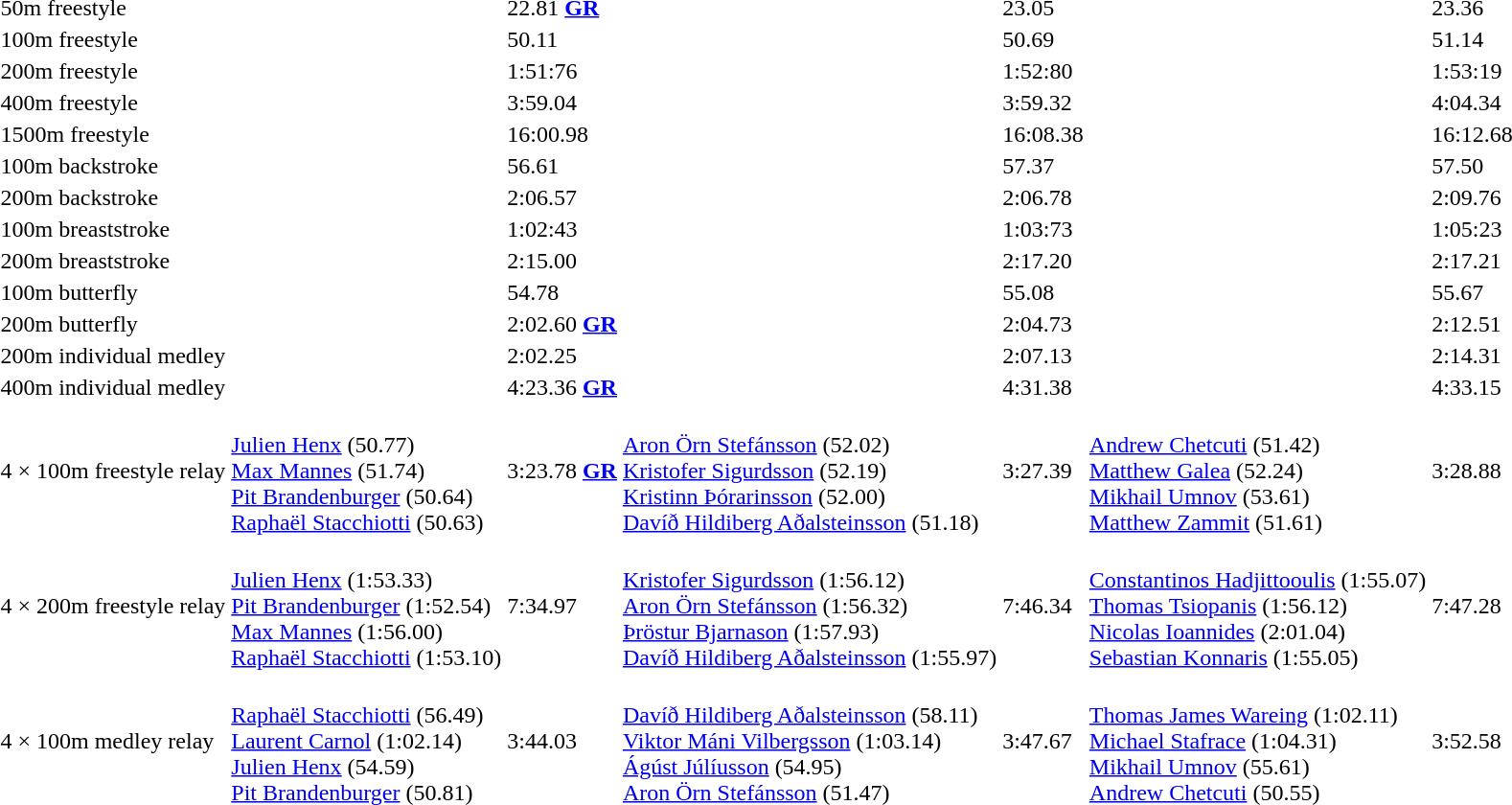<table>
<tr>
<td>50m freestyle</td>
<td></td>
<td>22.81 <strong><a href='#'>GR</a></strong></td>
<td></td>
<td>23.05</td>
<td></td>
<td>23.36</td>
</tr>
<tr>
<td>100m freestyle</td>
<td></td>
<td>50.11</td>
<td></td>
<td>50.69</td>
<td></td>
<td>51.14</td>
</tr>
<tr>
<td>200m freestyle</td>
<td></td>
<td>1:51:76</td>
<td></td>
<td>1:52:80</td>
<td></td>
<td>1:53:19</td>
</tr>
<tr>
<td>400m freestyle</td>
<td></td>
<td>3:59.04</td>
<td></td>
<td>3:59.32</td>
<td></td>
<td>4:04.34</td>
</tr>
<tr>
<td>1500m freestyle</td>
<td></td>
<td>16:00.98</td>
<td></td>
<td>16:08.38</td>
<td></td>
<td>16:12.68</td>
</tr>
<tr>
<td>100m backstroke</td>
<td></td>
<td>56.61</td>
<td></td>
<td>57.37</td>
<td></td>
<td>57.50</td>
</tr>
<tr>
<td>200m backstroke</td>
<td></td>
<td>2:06.57</td>
<td></td>
<td>2:06.78</td>
<td></td>
<td>2:09.76</td>
</tr>
<tr>
<td>100m breaststroke</td>
<td></td>
<td>1:02:43</td>
<td></td>
<td>1:03:73</td>
<td></td>
<td>1:05:23</td>
</tr>
<tr>
<td>200m breaststroke</td>
<td></td>
<td>2:15.00</td>
<td></td>
<td>2:17.20</td>
<td></td>
<td>2:17.21</td>
</tr>
<tr>
<td>100m butterfly</td>
<td></td>
<td>54.78</td>
<td></td>
<td>55.08</td>
<td></td>
<td>55.67</td>
</tr>
<tr>
<td>200m butterfly</td>
<td></td>
<td>2:02.60 <strong><a href='#'>GR</a></strong></td>
<td></td>
<td>2:04.73</td>
<td></td>
<td>2:12.51</td>
</tr>
<tr>
<td>200m individual medley</td>
<td></td>
<td>2:02.25</td>
<td></td>
<td>2:07.13</td>
<td></td>
<td>2:14.31</td>
</tr>
<tr>
<td>400m individual medley</td>
<td></td>
<td>4:23.36 <strong><a href='#'>GR</a></strong></td>
<td></td>
<td>4:31.38</td>
<td></td>
<td>4:33.15</td>
</tr>
<tr>
<td>4 × 100m freestyle relay</td>
<td><br><a href='#'>Julien Henx</a> (50.77)<br><a href='#'>Max Mannes</a> (51.74)<br><a href='#'>Pit Brandenburger</a> (50.64)<br><a href='#'>Raphaël Stacchiotti</a> (50.63)</td>
<td>3:23.78 <strong><a href='#'>GR</a></strong></td>
<td><br><a href='#'>Aron Örn Stefánsson</a> (52.02)<br><a href='#'>Kristofer Sigurdsson</a> (52.19)<br><a href='#'>Kristinn Þórarinsson</a> (52.00)<br><a href='#'>Davíð Hildiberg Aðalsteinsson</a> (51.18)</td>
<td>3:27.39</td>
<td><br><a href='#'>Andrew Chetcuti</a> (51.42)<br><a href='#'>Matthew Galea</a> (52.24)<br><a href='#'>Mikhail Umnov</a> (53.61)<br><a href='#'>Matthew Zammit</a> (51.61)</td>
<td>3:28.88</td>
</tr>
<tr>
<td>4 × 200m freestyle relay</td>
<td><br><a href='#'>Julien Henx</a> (1:53.33)<br><a href='#'>Pit Brandenburger</a> (1:52.54)<br><a href='#'>Max Mannes</a> (1:56.00)<br><a href='#'>Raphaël Stacchiotti</a> (1:53.10)</td>
<td>7:34.97</td>
<td><br><a href='#'>Kristofer Sigurdsson</a> (1:56.12)<br><a href='#'>Aron Örn Stefánsson</a> (1:56.32)<br><a href='#'>Þröstur Bjarnason</a> (1:57.93)<br><a href='#'>Davíð Hildiberg Aðalsteinsson</a> (1:55.97)</td>
<td>7:46.34</td>
<td><br><a href='#'>Constantinos Hadjittooulis</a> (1:55.07)<br><a href='#'>Thomas Tsiopanis</a> (1:56.12)<br><a href='#'>Nicolas Ioannides</a> (2:01.04)<br><a href='#'>Sebastian Konnaris</a> (1:55.05)</td>
<td>7:47.28</td>
</tr>
<tr>
<td>4 × 100m medley relay</td>
<td><br><a href='#'>Raphaël Stacchiotti</a> (56.49)<br><a href='#'>Laurent Carnol</a> (1:02.14)<br><a href='#'>Julien Henx</a> (54.59)<br><a href='#'>Pit Brandenburger</a> (50.81)</td>
<td>3:44.03</td>
<td><br><a href='#'>Davíð Hildiberg Aðalsteinsson</a> (58.11)<br><a href='#'>Viktor Máni Vilbergsson</a> (1:03.14)<br><a href='#'>Ágúst Júlíusson</a> (54.95)<br><a href='#'>Aron Örn Stefánsson</a> (51.47)</td>
<td>3:47.67</td>
<td><br><a href='#'>Thomas James Wareing</a> (1:02.11)<br><a href='#'>Michael Stafrace</a> (1:04.31)<br><a href='#'>Mikhail Umnov</a> (55.61)<br><a href='#'>Andrew Chetcuti</a> (50.55)</td>
<td>3:52.58</td>
</tr>
</table>
